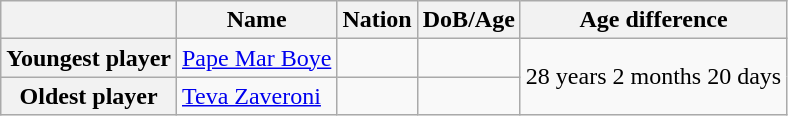<table class="wikitable">
<tr>
<th></th>
<th>Name</th>
<th>Nation</th>
<th>DoB/Age</th>
<th>Age difference</th>
</tr>
<tr>
<th>Youngest player</th>
<td><a href='#'>Pape Mar Boye</a></td>
<td></td>
<td></td>
<td rowspan=2 align=center>28 years 2 months 20 days</td>
</tr>
<tr>
<th>Oldest player</th>
<td><a href='#'>Teva Zaveroni</a></td>
<td></td>
<td></td>
</tr>
</table>
